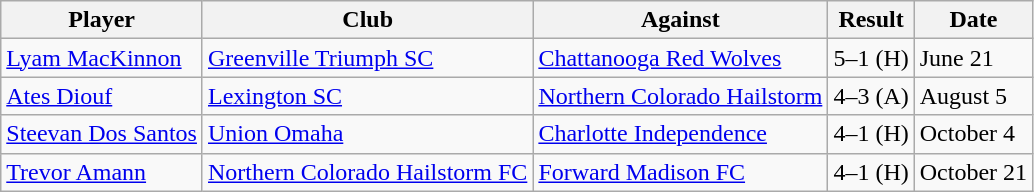<table class="wikitable">
<tr>
<th>Player</th>
<th>Club</th>
<th>Against</th>
<th style="text-align:center">Result</th>
<th>Date</th>
</tr>
<tr>
<td> <a href='#'>Lyam MacKinnon</a></td>
<td><a href='#'>Greenville Triumph SC</a></td>
<td><a href='#'>Chattanooga Red Wolves</a></td>
<td style="text-align:center;">5–1 (H)</td>
<td>June 21</td>
</tr>
<tr>
<td> <a href='#'>Ates Diouf</a></td>
<td><a href='#'>Lexington SC</a></td>
<td><a href='#'>Northern Colorado Hailstorm</a></td>
<td style="text-align:center;">4–3 (A)</td>
<td>August 5</td>
</tr>
<tr>
<td> <a href='#'>Steevan Dos Santos</a></td>
<td><a href='#'>Union Omaha</a></td>
<td><a href='#'>Charlotte Independence</a></td>
<td style="text-align:center;">4–1 (H)</td>
<td>October 4</td>
</tr>
<tr>
<td> <a href='#'>Trevor Amann</a></td>
<td><a href='#'>Northern Colorado Hailstorm FC</a></td>
<td><a href='#'>Forward Madison FC</a></td>
<td style="text-align:center;">4–1 (H)</td>
<td>October 21</td>
</tr>
</table>
